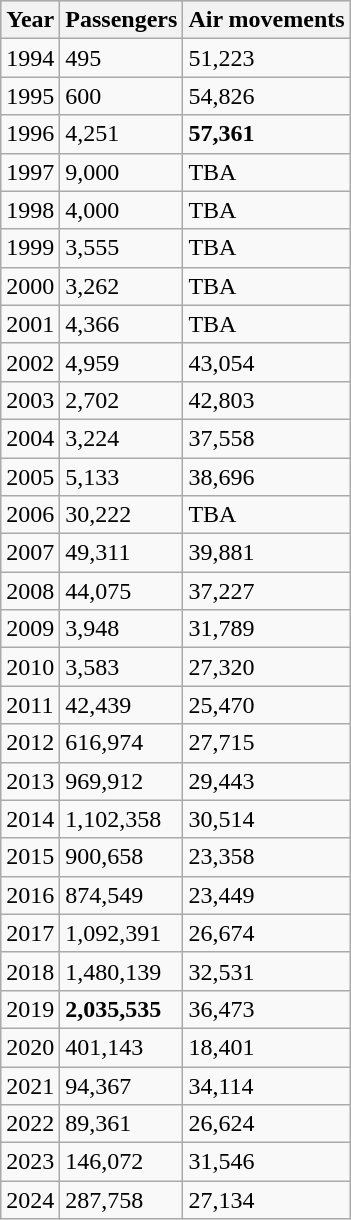<table class="wikitable sortable">
<tr style="background:lightgrey;">
<th>Year</th>
<th>Passengers</th>
<th>Air movements</th>
</tr>
<tr>
<td>1994</td>
<td>495</td>
<td>51,223</td>
</tr>
<tr>
<td>1995</td>
<td>600</td>
<td>54,826</td>
</tr>
<tr>
<td>1996</td>
<td>4,251</td>
<td><strong>57,361</strong></td>
</tr>
<tr>
<td>1997</td>
<td>9,000</td>
<td>TBA</td>
</tr>
<tr>
<td>1998</td>
<td>4,000</td>
<td>TBA</td>
</tr>
<tr>
<td>1999</td>
<td>3,555</td>
<td>TBA</td>
</tr>
<tr>
<td>2000</td>
<td>3,262</td>
<td>TBA</td>
</tr>
<tr>
<td>2001</td>
<td>4,366</td>
<td>TBA</td>
</tr>
<tr>
<td>2002</td>
<td>4,959</td>
<td>43,054</td>
</tr>
<tr>
<td>2003</td>
<td>2,702</td>
<td>42,803</td>
</tr>
<tr>
<td>2004</td>
<td>3,224</td>
<td>37,558</td>
</tr>
<tr>
<td>2005</td>
<td>5,133</td>
<td>38,696</td>
</tr>
<tr>
<td>2006</td>
<td>30,222</td>
<td>TBA</td>
</tr>
<tr>
<td>2007</td>
<td>49,311</td>
<td>39,881</td>
</tr>
<tr>
<td>2008</td>
<td>44,075</td>
<td>37,227</td>
</tr>
<tr>
<td>2009</td>
<td>3,948</td>
<td>31,789</td>
</tr>
<tr>
<td>2010</td>
<td>3,583</td>
<td>27,320</td>
</tr>
<tr>
<td>2011</td>
<td>42,439</td>
<td>25,470</td>
</tr>
<tr>
<td>2012</td>
<td>616,974</td>
<td>27,715</td>
</tr>
<tr>
<td>2013</td>
<td>969,912</td>
<td>29,443</td>
</tr>
<tr>
<td>2014</td>
<td>1,102,358</td>
<td>30,514</td>
</tr>
<tr>
<td>2015</td>
<td>900,658</td>
<td>23,358</td>
</tr>
<tr>
<td>2016</td>
<td>874,549</td>
<td>23,449</td>
</tr>
<tr>
<td>2017</td>
<td>1,092,391</td>
<td>26,674</td>
</tr>
<tr>
<td>2018</td>
<td>1,480,139</td>
<td>32,531</td>
</tr>
<tr>
<td>2019</td>
<td><strong>2,035,535</strong></td>
<td>36,473</td>
</tr>
<tr>
<td>2020</td>
<td>401,143</td>
<td>18,401</td>
</tr>
<tr>
<td>2021</td>
<td>94,367</td>
<td>34,114</td>
</tr>
<tr>
<td>2022</td>
<td>89,361</td>
<td>26,624</td>
</tr>
<tr>
<td>2023</td>
<td>146,072</td>
<td>31,546</td>
</tr>
<tr>
<td>2024</td>
<td>287,758</td>
<td>27,134</td>
</tr>
</table>
